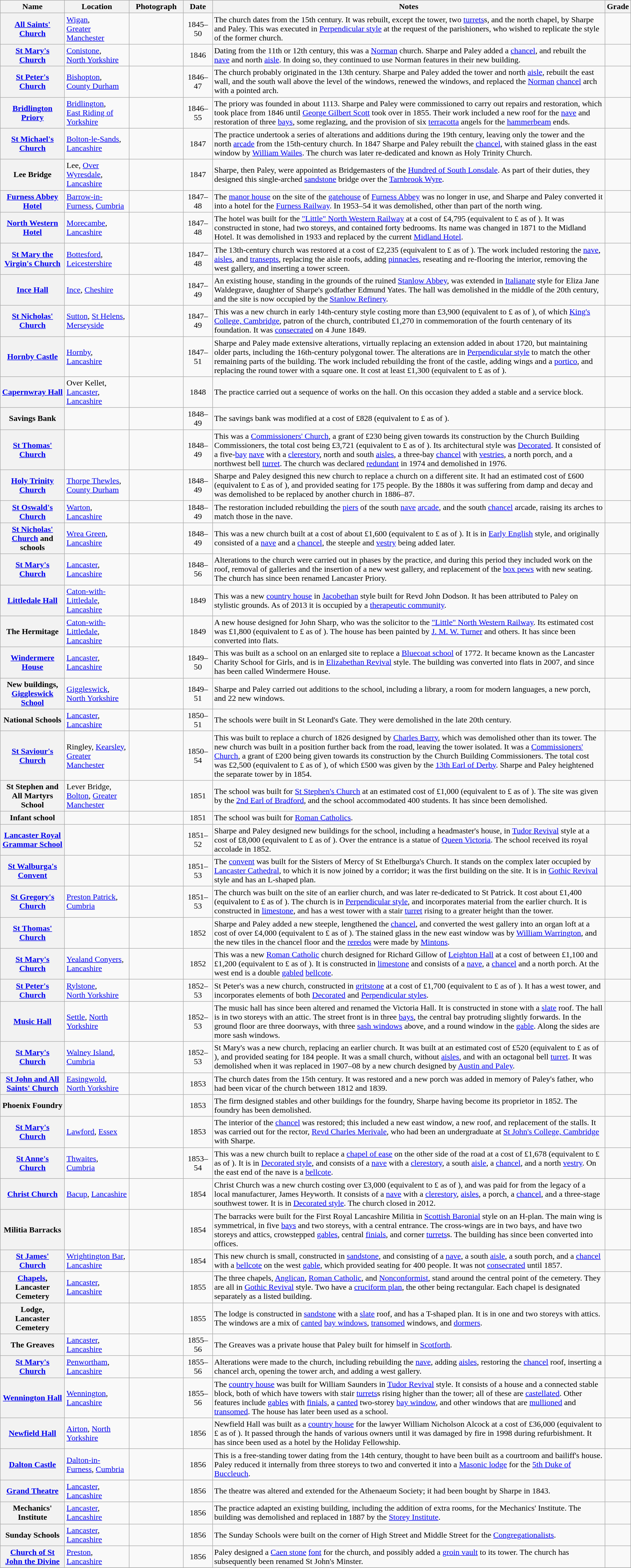<table class="wikitable sortable plainrowheaders">
<tr>
<th scope="col" style="width:120px">Name</th>
<th scope="col" style="width:120px">Location</th>
<th scope="col" style="width:100px" class="unsortable">Photograph</th>
<th scope="col" style="width:50px">Date</th>
<th scope="col" class="unsortable">Notes</th>
<th scope="col" style="width:24px">Grade</th>
</tr>
<tr>
<th scope="row"><a href='#'>All Saints' Church</a></th>
<td><a href='#'>Wigan</a>,<br><a href='#'>Greater Manchester</a><br><small></small></td>
<td></td>
<td align="center">1845–50</td>
<td>The church dates from the 15th century.  It was rebuilt, except the tower, two <a href='#'>turrets</a>s, and the north chapel, by Sharpe and Paley.  This was executed in <a href='#'>Perpendicular style</a> at the request of the parishioners, who wished to replicate the style of the former church.</td>
<td align="center" ></td>
</tr>
<tr>
<th scope="row"><a href='#'>St Mary's Church</a></th>
<td><a href='#'>Conistone</a>,<br><a href='#'>North Yorkshire</a><br><small></small></td>
<td></td>
<td align="center">1846</td>
<td>Dating from the 11th or 12th century, this was a <a href='#'>Norman</a> church.  Sharpe and Paley added a <a href='#'>chancel</a>, and rebuilt the <a href='#'>nave</a> and north <a href='#'>aisle</a>.  In doing so, they continued to use Norman features in their new building.</td>
<td align="center" ></td>
</tr>
<tr>
<th scope="row"><a href='#'>St Peter's Church</a></th>
<td><a href='#'>Bishopton</a>,<br><a href='#'>County Durham</a><br><small></small></td>
<td></td>
<td align="center">1846–47</td>
<td>The church probably originated in the 13th century.  Sharpe and Paley added the tower and north <a href='#'>aisle</a>, rebuilt the east wall, and the south wall above the level of the windows, renewed the windows, and replaced the <a href='#'>Norman</a> <a href='#'>chancel</a> arch with a pointed arch.</td>
<td align="center" ></td>
</tr>
<tr>
<th scope="row"><a href='#'>Bridlington Priory</a></th>
<td><a href='#'>Bridlington</a>,<br><a href='#'>East Riding of Yorkshire</a><br><small></small></td>
<td></td>
<td align="center">1846–55</td>
<td>The priory was founded in about 1113.  Sharpe and Paley were commissioned to carry out repairs and restoration, which took place from 1846 until <a href='#'>George Gilbert Scott</a> took over in 1855.  Their work included a new roof for the <a href='#'>nave</a> and restoration of three <a href='#'>bays</a>, some reglazing, and the provision of six <a href='#'>terracotta</a> angels for the <a href='#'>hammerbeam</a> ends.</td>
<td align="center" ></td>
</tr>
<tr>
<th scope="row"><a href='#'>St Michael's Church</a></th>
<td><a href='#'>Bolton-le-Sands</a>, <a href='#'>Lancashire</a><br><small></small></td>
<td></td>
<td align="center">1847</td>
<td>The practice undertook a series of alterations and additions during the 19th century, leaving only the tower and the north <a href='#'>arcade</a> from the 15th-century church.  In 1847 Sharpe and Paley rebuilt the <a href='#'>chancel</a>, with stained glass in the east window by <a href='#'>William Wailes</a>.  The church was later re-dedicated and known as Holy Trinity Church.</td>
<td align="center" ></td>
</tr>
<tr>
<th scope="row">Lee Bridge</th>
<td>Lee, <a href='#'>Over Wyresdale</a>, <a href='#'>Lancashire</a><br><small></small></td>
<td></td>
<td align="center">1847</td>
<td>Sharpe, then Paley, were appointed as Bridgemasters of the <a href='#'>Hundred of South Lonsdale</a>.  As part of their duties, they designed this single-arched <a href='#'>sandstone</a> bridge over the <a href='#'>Tarnbrook Wyre</a>.</td>
<td align="center" ></td>
</tr>
<tr>
<th scope="row"><a href='#'>Furness Abbey Hotel</a></th>
<td><a href='#'>Barrow-in-Furness</a>, <a href='#'>Cumbria</a><br><small></small></td>
<td></td>
<td align="center">1847–48</td>
<td>The <a href='#'>manor house</a> on the site of the <a href='#'>gatehouse</a> of <a href='#'>Furness Abbey</a> was no longer in use, and Sharpe and Paley converted it into a hotel for the <a href='#'>Furness Railway</a>.  In 1953–54 it was demolished, other than part of the north wing.</td>
<td align="center" ></td>
</tr>
<tr>
<th scope="row"><a href='#'>North Western Hotel</a></th>
<td><a href='#'>Morecambe</a>, <a href='#'>Lancashire</a><br><small></small></td>
<td></td>
<td align="center">1847–48</td>
<td>The hotel was built for the <a href='#'>"Little" North Western Railway</a> at a cost of £4,795 (equivalent to £ as of ). It was constructed in stone, had two storeys, and contained forty bedrooms.  Its name was changed in 1871 to the Midland Hotel.  It was demolished in 1933 and replaced by the current <a href='#'>Midland Hotel</a>.</td>
<td></td>
</tr>
<tr>
<th scope="row"><a href='#'>St Mary the Virgin's Church</a></th>
<td><a href='#'>Bottesford</a>, <a href='#'>Leicestershire</a><br><small></small></td>
<td></td>
<td align="center">1847–48</td>
<td>The 13th-century church was restored at a cost of £2,235 (equivalent to £ as of ).  The work included restoring the <a href='#'>nave</a>, <a href='#'>aisles</a>, and <a href='#'>transepts</a>, replacing the aisle roofs, adding <a href='#'>pinnacles</a>, reseating and re-flooring the interior, removing the west gallery, and inserting a tower screen.</td>
<td align="center" ></td>
</tr>
<tr>
<th scope="row"><a href='#'>Ince Hall</a></th>
<td><a href='#'>Ince</a>, <a href='#'>Cheshire</a></td>
<td></td>
<td align="center">1847–49</td>
<td>An existing house, standing in the grounds of the ruined <a href='#'>Stanlow Abbey</a>, was extended in <a href='#'>Italianate</a> style for Eliza Jane Waldegrave, daughter of Sharpe's godfather Edmund Yates.  The hall was demolished in the middle of the 20th century, and the site is now occupied by the <a href='#'>Stanlow Refinery</a>.</td>
<td></td>
</tr>
<tr>
<th scope="row"><a href='#'>St Nicholas' Church</a></th>
<td><a href='#'>Sutton</a>, <a href='#'>St Helens</a>, <a href='#'>Merseyside</a><br><small></small></td>
<td></td>
<td align="center">1847–49</td>
<td>This was a new church in early 14th-century style costing more than £3,900 (equivalent to £ as of ), of which <a href='#'>King's College, Cambridge</a>, patron of the church, contributed £1,270 in commemoration of the fourth centenary of its foundation.  It was <a href='#'>consecrated</a> on 4 June 1849.</td>
<td align="center" ></td>
</tr>
<tr>
<th scope="row"><a href='#'>Hornby Castle</a></th>
<td><a href='#'>Hornby</a>, <a href='#'>Lancashire</a><br><small></small></td>
<td></td>
<td align="center">1847–51</td>
<td>Sharpe and Paley made extensive alterations, virtually replacing an extension added in about 1720, but maintaining older parts, including the 16th-century polygonal tower. The alterations are in <a href='#'>Perpendicular style</a> to match the other remaining parts of the building.  The work included rebuilding the front of the castle, adding wings and a <a href='#'>portico</a>, and replacing the round tower with a square one.  It cost at least £1,300 (equivalent to £ as of ).</td>
<td align="center" ></td>
</tr>
<tr>
<th scope="row"><a href='#'>Capernwray Hall</a></th>
<td>Over Kellet, <a href='#'>Lancaster</a>, <a href='#'>Lancashire</a><br><small></small></td>
<td></td>
<td align="center">1848</td>
<td>The practice carried out a sequence of works on the hall.  On this occasion they added a stable and a service block.</td>
<td align="center" ></td>
</tr>
<tr>
<th scope="row">Savings Bank</th>
<td></td>
<td></td>
<td align="center">1848–49</td>
<td>The savings bank was modified at a cost of £828 (equivalent to £ as of ).</td>
<td></td>
</tr>
<tr>
<th scope="row"><a href='#'>St Thomas' Church</a></th>
<td></td>
<td></td>
<td align="center">1848–49</td>
<td>This was a <a href='#'>Commissioners' Church</a>, a grant of £230 being given towards its construction by the Church Building Commissioners, the total cost being £3,721 (equivalent to £ as of ).  Its architectural style was <a href='#'>Decorated</a>. It consisted of a five-<a href='#'>bay</a> <a href='#'>nave</a> with a <a href='#'>clerestory</a>, north and south <a href='#'>aisles</a>, a three-bay <a href='#'>chancel</a> with <a href='#'>vestries</a>, a north porch, and a northwest bell <a href='#'>turret</a>.  The church was declared <a href='#'>redundant</a> in 1974 and demolished in 1976.</td>
<td align="center" ></td>
</tr>
<tr>
<th scope="row"><a href='#'>Holy Trinity Church</a></th>
<td><a href='#'>Thorpe Thewles</a>,<br><a href='#'>County Durham</a><br><small></small></td>
<td></td>
<td align="center">1848–49</td>
<td>Sharpe and Paley designed this new church to replace a church on a different site.  It had an estimated cost of £600 (equivalent to £ as of ), and provided seating for 175 people.  By the 1880s it was suffering from damp and decay and was demolished to be replaced by another church in 1886–87.</td>
<td></td>
</tr>
<tr>
<th scope="row"><a href='#'>St Oswald's Church</a></th>
<td><a href='#'>Warton</a>, <a href='#'>Lancashire</a><br><small></small></td>
<td></td>
<td align="center">1848–49</td>
<td>The restoration included rebuilding the <a href='#'>piers</a> of the south <a href='#'>nave</a> <a href='#'>arcade</a>, and the south <a href='#'>chancel</a> arcade, raising its arches to match those in the nave.</td>
<td align="center" ></td>
</tr>
<tr>
<th scope="row"><a href='#'>St Nicholas' Church</a> and schools</th>
<td><a href='#'>Wrea Green</a>, <a href='#'>Lancashire</a><br><small></small></td>
<td></td>
<td align="center">1848–49</td>
<td>This was a new church built at a cost of about £1,600 (equivalent to £ as of ).  It is in <a href='#'>Early English</a> style, and originally consisted of a <a href='#'>nave</a> and a <a href='#'>chancel</a>, the steeple and <a href='#'>vestry</a> being added later.</td>
<td align="center" ></td>
</tr>
<tr>
<th scope="row"><a href='#'>St Mary's Church</a></th>
<td><a href='#'>Lancaster</a>, <a href='#'>Lancashire</a><br><small></small></td>
<td></td>
<td align="center">1848–56</td>
<td>Alterations to the church were carried out in phases by the practice, and during this period they included work on the roof, removal of galleries and the insertion of a new west gallery, and replacement of the <a href='#'>box pews</a> with new seating.  The church has since been renamed Lancaster Priory.</td>
<td align="center" ></td>
</tr>
<tr>
<th scope="row"><a href='#'>Littledale Hall</a></th>
<td><a href='#'>Caton-with-Littledale</a>, <a href='#'>Lancashire</a><br><small></small></td>
<td></td>
<td align="center">1849</td>
<td>This was a new <a href='#'>country house</a> in <a href='#'>Jacobethan</a> style built for Revd John Dodson.  It has been attributed to Paley on stylistic grounds.  As of 2013 it is occupied by a <a href='#'>therapeutic community</a>.</td>
<td align="center" ></td>
</tr>
<tr>
<th scope="row">The Hermitage</th>
<td><a href='#'>Caton-with-Littledale</a>, <a href='#'>Lancashire</a><br><small></small></td>
<td></td>
<td align="center">1849</td>
<td>A new house designed for John Sharp, who was the solicitor to the <a href='#'>"Little" North Western Railway</a>.  Its estimated cost was £1,800 (equivalent to £ as of ).  The house has been painted by <a href='#'>J. M. W. Turner</a> and others.  It has since been converted into flats.</td>
<td></td>
</tr>
<tr>
<th scope="row"><a href='#'>Windermere House</a></th>
<td><a href='#'>Lancaster</a>, <a href='#'>Lancashire</a><br><small></small></td>
<td></td>
<td align="center">1849–50</td>
<td>This was built as a school on an enlarged site to replace a <a href='#'>Bluecoat school</a> of 1772. It became known as the Lancaster Charity School for Girls, and is in <a href='#'>Elizabethan Revival</a> style. The building was converted into flats in 2007, and since has been called Windermere House.</td>
<td align="center" ></td>
</tr>
<tr>
<th scope="row">New buildings,<br><a href='#'>Giggleswick School</a></th>
<td><a href='#'>Giggleswick</a>,<br><a href='#'>North Yorkshire</a><br><small></small></td>
<td></td>
<td align="center">1849–51</td>
<td>Sharpe and Paley carried out additions to the school, including a library, a room for modern languages, a new porch, and 22 new windows.</td>
<td></td>
</tr>
<tr>
<th scope="row">National Schools</th>
<td><a href='#'>Lancaster</a>, <a href='#'>Lancashire</a></td>
<td></td>
<td align="center">1850–51</td>
<td>The schools were built in St Leonard's Gate.  They were demolished in the late 20th century.</td>
<td></td>
</tr>
<tr>
<th scope="row"><a href='#'>St Saviour's Church</a></th>
<td>Ringley, <a href='#'>Kearsley</a>,<br><a href='#'>Greater Manchester</a><br><small></small></td>
<td></td>
<td align="center">1850–54</td>
<td>This was built to replace a church of 1826 designed by <a href='#'>Charles Barry</a>, which was demolished other than its tower.  The new church was built in a position further back from the road, leaving the tower isolated.  It was a <a href='#'>Commissioners' Church</a>, a grant of £200 being given towards its construction by the Church Building Commissioners.  The total cost was £2,500 (equivalent to £ as of ), of which £500 was given by the <a href='#'>13th Earl of Derby</a>.  Sharpe and Paley heightened the separate tower by  in 1854.</td>
<td align="center" ></td>
</tr>
<tr>
<th scope="row">St Stephen and All Martyrs School</th>
<td>Lever Bridge, <a href='#'>Bolton</a>, <a href='#'>Greater Manchester</a></td>
<td></td>
<td align="center">1851</td>
<td>The school was built for <a href='#'>St Stephen's Church</a> at an estimated cost of £1,000 (equivalent to £ as of ).  The site was given by the <a href='#'>2nd Earl of Bradford</a>, and the school accommodated 400 students. It has since been demolished.</td>
<td></td>
</tr>
<tr>
<th scope="row">Infant school</th>
<td></td>
<td></td>
<td align="center">1851</td>
<td>The school was built for <a href='#'>Roman Catholics</a>.</td>
<td></td>
</tr>
<tr>
<th scope="row"><a href='#'>Lancaster Royal Grammar School</a></th>
<td><br><small></small></td>
<td></td>
<td align="center">1851–52</td>
<td>Sharpe and Paley designed new buildings for the school, including a headmaster's house, in <a href='#'>Tudor Revival</a> style at a cost of £8,000 (equivalent to £ as of ).  Over the entrance is a statue of <a href='#'>Queen Victoria</a>.  The school received its royal accolade in 1852.</td>
<td align="center" ></td>
</tr>
<tr>
<th scope="row"><a href='#'>St Walburga's Convent</a></th>
<td><br><small></small></td>
<td></td>
<td align="center">1851–53</td>
<td>The <a href='#'>convent</a> was built for the Sisters of Mercy of St Ethelburga's Church.  It stands on the complex later occupied by <a href='#'>Lancaster Cathedral</a>, to which it is now joined by a corridor; it was the first building on the site.  It is in <a href='#'>Gothic Revival</a> style and has an L-shaped plan.</td>
<td align="center" ></td>
</tr>
<tr>
<th scope="row"><a href='#'>St Gregory's Church</a></th>
<td><a href='#'>Preston Patrick</a>, <a href='#'>Cumbria</a><br><small></small></td>
<td></td>
<td align="center">1851–53</td>
<td>The church was built on the site of an earlier church, and was later re-dedicated to St Patrick.  It cost about £1,400 (equivalent to £ as of ).  The church is in <a href='#'>Perpendicular style</a>, and incorporates material from the earlier church.  It is constructed in <a href='#'>limestone</a>, and has a west tower with a stair <a href='#'>turret</a> rising to a greater height than the tower.</td>
<td align="center" ></td>
</tr>
<tr>
<th scope="row"><a href='#'>St Thomas' Church</a></th>
<td><small><br></small></td>
<td></td>
<td align="center">1852</td>
<td>Sharpe and Paley added a new steeple, lengthened the <a href='#'>chancel</a>, and converted the west gallery into an organ loft at a cost of over £4,000 (equivalent to £ as of ).  The stained glass in the new east window was by <a href='#'>William Warrington</a>, and the new tiles in the chancel floor and the <a href='#'>reredos</a> were made by <a href='#'>Mintons</a>.</td>
<td align="center" ></td>
</tr>
<tr>
<th scope="row"><a href='#'>St Mary's Church</a></th>
<td><a href='#'>Yealand Conyers</a>, <a href='#'>Lancashire</a><small><br></small></td>
<td></td>
<td align="center">1852</td>
<td>This was a new <a href='#'>Roman Catholic</a> church designed for Richard Gillow of <a href='#'>Leighton Hall</a> at a cost of between £1,100 and £1,200 (equivalent to £ as of ).  It is constructed in <a href='#'>limestone</a> and consists of a <a href='#'>nave</a>, a <a href='#'>chancel</a> and a north porch.  At the west end is a double <a href='#'>gabled</a> <a href='#'>bellcote</a>.</td>
<td align="center" ></td>
</tr>
<tr>
<th scope="row"><a href='#'>St Peter's Church</a></th>
<td><a href='#'>Rylstone</a>,<br><a href='#'>North Yorkshire</a><small><br></small></td>
<td></td>
<td align="center">1852–53</td>
<td>St Peter's was a new church, constructed in <a href='#'>gritstone</a> at a cost of £1,700 (equivalent to £ as of ).  It has a west tower, and incorporates elements of both <a href='#'>Decorated</a> and <a href='#'>Perpendicular styles</a>.</td>
<td align="center" ></td>
</tr>
<tr>
<th scope="row"><a href='#'>Music Hall</a></th>
<td><a href='#'>Settle</a>, <a href='#'>North Yorkshire</a><small><br></small></td>
<td></td>
<td align="center">1852–53</td>
<td>The music hall has since been altered and renamed the Victoria Hall.  It is constructed in stone with a <a href='#'>slate</a> roof.  The hall is in two storeys with an attic.  The street front is in three <a href='#'>bays</a>, the central bay protruding slightly forwards.  In the ground floor are three doorways, with three <a href='#'>sash windows</a> above, and a round window in the <a href='#'>gable</a>.  Along the sides are more sash windows.</td>
<td align="center" ></td>
</tr>
<tr>
<th scope="row"><a href='#'>St Mary's Church</a></th>
<td><a href='#'>Walney Island</a>, <a href='#'>Cumbria</a><small><br></small></td>
<td></td>
<td align="center">1852–53</td>
<td>St Mary's was a new church, replacing an earlier church.  It was built at an estimated cost of £520 (equivalent to £ as of ), and provided seating for 184 people.  It was a small church, without <a href='#'>aisles</a>, and with an octagonal bell <a href='#'>turret</a>. It was demolished when it was replaced in 1907–08 by a new church designed by <a href='#'>Austin and Paley</a>.</td>
<td></td>
</tr>
<tr>
<th scope="row"><a href='#'>St John and All Saints' Church</a></th>
<td><a href='#'>Easingwold</a>,<br><a href='#'>North Yorkshire</a><small><br></small></td>
<td></td>
<td align="center">1853</td>
<td>The church dates from the 15th century.  It was restored and a new porch was added in memory of Paley's father, who had been vicar of the church between 1812 and 1839.</td>
<td align="center" ></td>
</tr>
<tr>
<th scope="row">Phoenix Foundry</th>
<td><small><br></small></td>
<td></td>
<td align="center">1853</td>
<td>The firm designed stables and other buildings for the foundry, Sharpe having become its proprietor in 1852.  The foundry has been demolished.</td>
<td></td>
</tr>
<tr>
<th scope="row"><a href='#'>St Mary's Church</a></th>
<td><a href='#'>Lawford</a>, <a href='#'>Essex</a><small><br></small></td>
<td></td>
<td align="center">1853</td>
<td>The interior of the <a href='#'>chancel</a> was restored; this included a new east window, a new roof, and replacement of the stalls.  It was carried out for the rector, <a href='#'>Revd Charles Merivale</a>, who had been an undergraduate at <a href='#'>St John's College, Cambridge</a> with Sharpe.</td>
<td align="center" ></td>
</tr>
<tr>
<th scope="row"><a href='#'>St Anne's Church</a></th>
<td><a href='#'>Thwaites</a>, <a href='#'>Cumbria</a><small><br></small></td>
<td></td>
<td align="center">1853–54</td>
<td>This was a new church built to replace a <a href='#'>chapel of ease</a> on the other side of the road at a cost of £1,678 (equivalent to £ as of ).  It is in <a href='#'>Decorated style</a>, and consists of a <a href='#'>nave</a> with a <a href='#'>clerestory</a>, a south <a href='#'>aisle</a>, a <a href='#'>chancel</a>, and a north <a href='#'>vestry</a>.  On the east end of the nave is a <a href='#'>bellcote</a>.</td>
<td align="center" ></td>
</tr>
<tr>
<th scope="row"><a href='#'>Christ Church</a></th>
<td><a href='#'>Bacup</a>, <a href='#'>Lancashire</a><br><small></small></td>
<td></td>
<td align="center">1854</td>
<td>Christ Church was a new church costing over £3,000 (equivalent to £ as of ), and was paid for from the legacy of a local manufacturer, James Heyworth.  It consists of a <a href='#'>nave</a> with a <a href='#'>clerestory</a>, <a href='#'>aisles</a>, a porch, a <a href='#'>chancel</a>, and a three-stage southwest tower. It is in <a href='#'>Decorated style</a>.  The church closed in 2012.</td>
<td align="center" ></td>
</tr>
<tr>
<th scope="row">Militia Barracks</th>
<td><br><small></small></td>
<td></td>
<td align="center">1854</td>
<td>The barracks were built for the First Royal Lancashire Militia in <a href='#'>Scottish Baronial</a> style on an H-plan.  The main wing is symmetrical, in five <a href='#'>bays</a> and two storeys, with a central entrance.  The cross-wings are in two bays, and have two storeys and attics, crowstepped <a href='#'>gables</a>, central <a href='#'>finials</a>, and corner <a href='#'>turrets</a>s.  The building has since been converted into offices.</td>
<td align="center" ></td>
</tr>
<tr>
<th scope="row"><a href='#'>St James' Church</a></th>
<td><a href='#'>Wrightington Bar</a>, <a href='#'>Lancashire</a><br><small></small></td>
<td></td>
<td align="center">1854</td>
<td>This new church is small, constructed in <a href='#'>sandstone</a>, and consisting of a <a href='#'>nave</a>, a south <a href='#'>aisle</a>, a south porch, and a <a href='#'>chancel</a> with a <a href='#'>bellcote</a> on the west <a href='#'>gable</a>, which provided seating for 400 people.  It was not <a href='#'>consecrated</a> until 1857.</td>
<td align="center" ></td>
</tr>
<tr>
<th scope="row"><a href='#'>Chapels</a>,<br>Lancaster Cemetery</th>
<td><a href='#'>Lancaster</a>, <a href='#'>Lancashire</a><small><br></small></td>
<td></td>
<td align="center">1855</td>
<td>The three chapels, <a href='#'>Anglican</a>, <a href='#'>Roman Catholic</a>, and <a href='#'>Nonconformist</a>, stand around the central point of the cemetery.  They are all in <a href='#'>Gothic Revival</a> style.  Two have a <a href='#'>cruciform plan</a>, the other being rectangular.  Each chapel is designated separately as a listed building.</td>
<td align="center" ></td>
</tr>
<tr>
<th scope="row">Lodge,<br>Lancaster Cemetery</th>
<td><small><br></small></td>
<td></td>
<td align="center">1855</td>
<td>The lodge is constructed in <a href='#'>sandstone</a> with a <a href='#'>slate</a> roof, and has a T-shaped plan.  It is in one and two storeys with attics.  The windows are a mix of <a href='#'>canted</a> <a href='#'>bay windows</a>, <a href='#'>transomed</a> windows, and <a href='#'>dormers</a>.</td>
<td align="center" ></td>
</tr>
<tr>
<th scope="row">The Greaves</th>
<td><a href='#'>Lancaster</a>, <a href='#'>Lancashire</a></td>
<td></td>
<td align="center">1855–56</td>
<td>The Greaves was a private house that Paley built for himself in <a href='#'>Scotforth</a>.</td>
<td></td>
</tr>
<tr>
<th scope="row"><a href='#'>St Mary's Church</a></th>
<td><a href='#'>Penwortham</a>, <a href='#'>Lancashire</a><small><br></small></td>
<td></td>
<td align="center">1855–56</td>
<td>Alterations were made to the church, including rebuilding the <a href='#'>nave</a>, adding <a href='#'>aisles</a>, restoring the <a href='#'>chancel</a> roof, inserting a chancel arch, opening the tower arch, and adding a west gallery.</td>
<td align="center" ></td>
</tr>
<tr>
<th scope="row"><a href='#'>Wennington Hall</a></th>
<td><a href='#'>Wennington</a>, <a href='#'>Lancashire</a><br><small></small></td>
<td></td>
<td align="center">1855–56</td>
<td>The <a href='#'>country house</a> was built for William Saunders in <a href='#'>Tudor Revival</a> style.  It consists of a house and a connected stable block, both of which have towers with stair <a href='#'>turrets</a>s rising higher than the tower; all of these are <a href='#'>castellated</a>.  Other features include <a href='#'>gables</a> with <a href='#'>finials</a>, a <a href='#'>canted</a> two-storey <a href='#'>bay window</a>, and other windows that are <a href='#'>mullioned</a> and <a href='#'>transomed</a>.  The house has later been used as a school.</td>
<td align="center" ></td>
</tr>
<tr>
<th scope="row"><a href='#'>Newfield Hall</a></th>
<td><a href='#'>Airton</a>, <a href='#'>North Yorkshire</a><br><small></small></td>
<td></td>
<td align="center">1856</td>
<td>Newfield Hall was built as a <a href='#'>country house</a> for the lawyer William Nicholson Alcock at a cost of £36,000 (equivalent to £ as of ).  It passed through the hands of various owners until it was damaged by fire in 1998 during refurbishment.  It has since been used as a hotel by the Holiday Fellowship.</td>
<td></td>
</tr>
<tr>
<th scope="row"><a href='#'>Dalton Castle</a></th>
<td><a href='#'>Dalton-in-Furness</a>, <a href='#'>Cumbria</a><br><small></small></td>
<td></td>
<td align="center">1856</td>
<td>This is a free-standing tower dating from the 14th century, thought to have been built as a courtroom and bailiff's house.  Paley reduced it internally from three storeys to two and converted it into a <a href='#'>Masonic lodge</a> for the <a href='#'>5th Duke of Buccleuch</a>.</td>
<td align="center" ></td>
</tr>
<tr>
<th scope="row"><a href='#'>Grand Theatre</a></th>
<td><a href='#'>Lancaster</a>, <a href='#'>Lancashire</a><br><small></small></td>
<td></td>
<td align="center">1856</td>
<td>The theatre was altered and extended for the Athenaeum Society; it had been bought by Sharpe in 1843.</td>
<td align="center" ></td>
</tr>
<tr>
<th scope="row">Mechanics' Institute</th>
<td><a href='#'>Lancaster</a>, <a href='#'>Lancashire</a><br><small></small></td>
<td></td>
<td align="center">1856</td>
<td>The practice adapted an existing building, including the addition of extra rooms, for the Mechanics' Institute.  The building was demolished and replaced in 1887 by the <a href='#'>Storey Institute</a>.</td>
<td></td>
</tr>
<tr>
<th scope="row">Sunday Schools</th>
<td><a href='#'>Lancaster</a>, <a href='#'>Lancashire</a><small><br></small></td>
<td></td>
<td align="center">1856</td>
<td>The Sunday Schools were built on the corner of High Street and Middle Street for the <a href='#'>Congregationalists</a>.</td>
<td></td>
</tr>
<tr>
<th scope="row"><a href='#'>Church of St John the Divine</a></th>
<td><a href='#'>Preston</a>, <a href='#'>Lancashire</a><small><br></small></td>
<td></td>
<td align="center">1856</td>
<td>Paley designed a <a href='#'>Caen stone</a> <a href='#'>font</a> for the church, and possibly added a <a href='#'>groin vault</a> to its tower.  The church has subsequently been renamed St John's Minster.</td>
<td align="center" ></td>
</tr>
<tr>
</tr>
</table>
